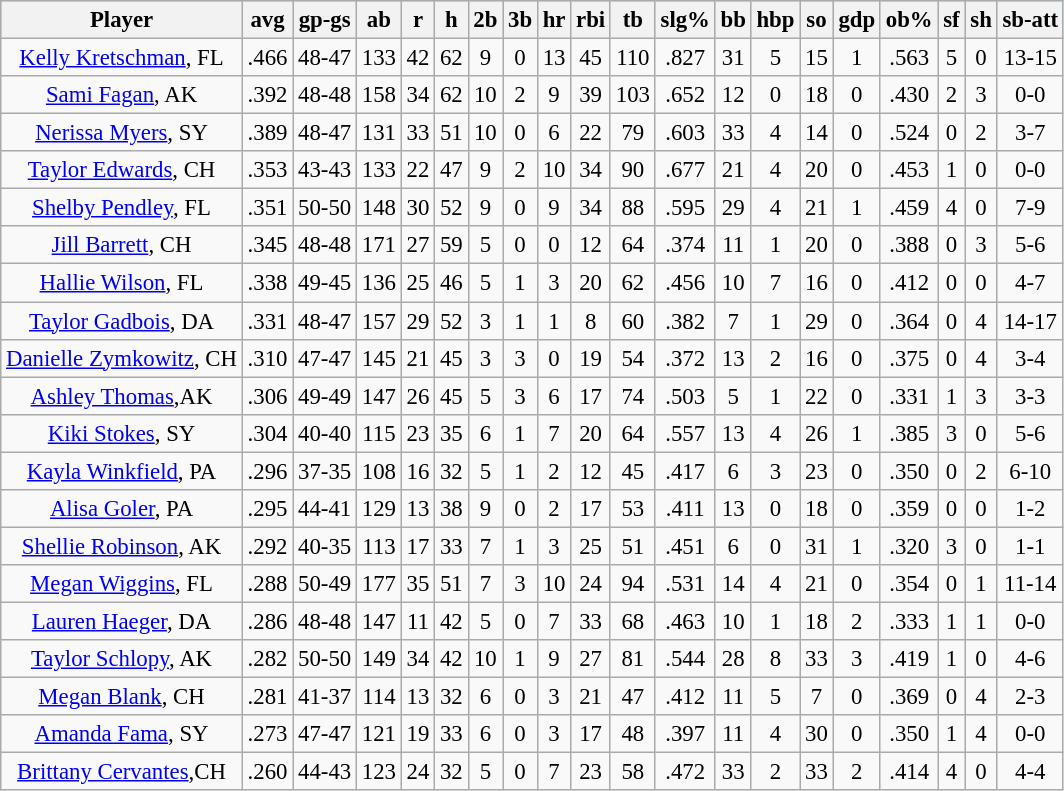<table class="wikitable sortable" style="font-size:95%; text-align:center;">
<tr style="background:lightblue;">
<th>Player</th>
<th>avg</th>
<th>gp-gs</th>
<th>ab</th>
<th>r</th>
<th>h</th>
<th>2b</th>
<th>3b</th>
<th>hr</th>
<th>rbi</th>
<th>tb</th>
<th>slg%</th>
<th>bb</th>
<th>hbp</th>
<th>so</th>
<th>gdp</th>
<th>ob%</th>
<th>sf</th>
<th>sh</th>
<th>sb-att</th>
</tr>
<tr>
<td><a href='#'>Kelly Kretschman</a>, FL</td>
<td>.466</td>
<td>48-47</td>
<td>133</td>
<td>42</td>
<td>62</td>
<td>9</td>
<td>0</td>
<td>13</td>
<td>45</td>
<td>110</td>
<td>.827</td>
<td>31</td>
<td>5</td>
<td>15</td>
<td>1</td>
<td>.563</td>
<td>5</td>
<td>0</td>
<td>13-15</td>
</tr>
<tr>
<td><a href='#'>Sami Fagan</a>, AK</td>
<td>.392</td>
<td>48-48</td>
<td>158</td>
<td>34</td>
<td>62</td>
<td>10</td>
<td>2</td>
<td>9</td>
<td>39</td>
<td>103</td>
<td>.652</td>
<td>12</td>
<td>0</td>
<td>18</td>
<td>0</td>
<td>.430</td>
<td>2</td>
<td>3</td>
<td>0-0</td>
</tr>
<tr>
<td><a href='#'>Nerissa Myers</a>, SY</td>
<td>.389</td>
<td>48-47</td>
<td>131</td>
<td>33</td>
<td>51</td>
<td>10</td>
<td>0</td>
<td>6</td>
<td>22</td>
<td>79</td>
<td>.603</td>
<td>33</td>
<td>4</td>
<td>14</td>
<td>0</td>
<td>.524</td>
<td>0</td>
<td>2</td>
<td>3-7</td>
</tr>
<tr>
<td><a href='#'>Taylor Edwards</a>, CH</td>
<td>.353</td>
<td>43-43</td>
<td>133</td>
<td>22</td>
<td>47</td>
<td>9</td>
<td>2</td>
<td>10</td>
<td>34</td>
<td>90</td>
<td>.677</td>
<td>21</td>
<td>4</td>
<td>20</td>
<td>0</td>
<td>.453</td>
<td>1</td>
<td>0</td>
<td>0-0</td>
</tr>
<tr>
<td><a href='#'>Shelby Pendley</a>, FL</td>
<td>.351</td>
<td>50-50</td>
<td>148</td>
<td>30</td>
<td>52</td>
<td>9</td>
<td>0</td>
<td>9</td>
<td>34</td>
<td>88</td>
<td>.595</td>
<td>29</td>
<td>4</td>
<td>21</td>
<td>1</td>
<td>.459</td>
<td>4</td>
<td>0</td>
<td>7-9</td>
</tr>
<tr>
<td><a href='#'>Jill Barrett</a>, CH</td>
<td>.345</td>
<td>48-48</td>
<td>171</td>
<td>27</td>
<td>59</td>
<td>5</td>
<td>0</td>
<td>0</td>
<td>12</td>
<td>64</td>
<td>.374</td>
<td>11</td>
<td>1</td>
<td>20</td>
<td>0</td>
<td>.388</td>
<td>0</td>
<td>3</td>
<td>5-6</td>
</tr>
<tr>
<td><a href='#'>Hallie Wilson</a>, FL</td>
<td>.338</td>
<td>49-45</td>
<td>136</td>
<td>25</td>
<td>46</td>
<td>5</td>
<td>1</td>
<td>3</td>
<td>20</td>
<td>62</td>
<td>.456</td>
<td>10</td>
<td>7</td>
<td>16</td>
<td>0</td>
<td>.412</td>
<td>0</td>
<td>0</td>
<td>4-7</td>
</tr>
<tr>
<td><a href='#'>Taylor Gadbois</a>, DA</td>
<td>.331</td>
<td>48-47</td>
<td>157</td>
<td>29</td>
<td>52</td>
<td>3</td>
<td>1</td>
<td>1</td>
<td>8</td>
<td>60</td>
<td>.382</td>
<td>7</td>
<td>1</td>
<td>29</td>
<td>0</td>
<td>.364</td>
<td>0</td>
<td>4</td>
<td>14-17</td>
</tr>
<tr>
<td><a href='#'>Danielle Zymkowitz</a>, CH</td>
<td>.310</td>
<td>47-47</td>
<td>145</td>
<td>21</td>
<td>45</td>
<td>3</td>
<td>3</td>
<td>0</td>
<td>19</td>
<td>54</td>
<td>.372</td>
<td>13</td>
<td>2</td>
<td>16</td>
<td>0</td>
<td>.375</td>
<td>0</td>
<td>4</td>
<td>3-4</td>
</tr>
<tr>
<td><a href='#'>Ashley Thomas</a>,AK</td>
<td>.306</td>
<td>49-49</td>
<td>147</td>
<td>26</td>
<td>45</td>
<td>5</td>
<td>3</td>
<td>6</td>
<td>17</td>
<td>74</td>
<td>.503</td>
<td>5</td>
<td>1</td>
<td>22</td>
<td>0</td>
<td>.331</td>
<td>1</td>
<td>3</td>
<td>3-3</td>
</tr>
<tr>
<td><a href='#'>Kiki Stokes</a>, SY</td>
<td>.304</td>
<td>40-40</td>
<td>115</td>
<td>23</td>
<td>35</td>
<td>6</td>
<td>1</td>
<td>7</td>
<td>20</td>
<td>64</td>
<td>.557</td>
<td>13</td>
<td>4</td>
<td>26</td>
<td>1</td>
<td>.385</td>
<td>3</td>
<td>0</td>
<td>5-6</td>
</tr>
<tr>
<td><a href='#'>Kayla Winkfield</a>, PA</td>
<td>.296</td>
<td>37-35</td>
<td>108</td>
<td>16</td>
<td>32</td>
<td>5</td>
<td>1</td>
<td>2</td>
<td>12</td>
<td>45</td>
<td>.417</td>
<td>6</td>
<td>3</td>
<td>23</td>
<td>0</td>
<td>.350</td>
<td>0</td>
<td>2</td>
<td>6-10</td>
</tr>
<tr>
<td><a href='#'>Alisa Goler</a>, PA</td>
<td>.295</td>
<td>44-41</td>
<td>129</td>
<td>13</td>
<td>38</td>
<td>9</td>
<td>0</td>
<td>2</td>
<td>17</td>
<td>53</td>
<td>.411</td>
<td>13</td>
<td>0</td>
<td>18</td>
<td>0</td>
<td>.359</td>
<td>0</td>
<td>0</td>
<td>1-2</td>
</tr>
<tr>
<td><a href='#'>Shellie Robinson</a>, AK</td>
<td>.292</td>
<td>40-35</td>
<td>113</td>
<td>17</td>
<td>33</td>
<td>7</td>
<td>1</td>
<td>3</td>
<td>25</td>
<td>51</td>
<td>.451</td>
<td>6</td>
<td>0</td>
<td>31</td>
<td>1</td>
<td>.320</td>
<td>3</td>
<td>0</td>
<td>1-1</td>
</tr>
<tr>
<td><a href='#'>Megan Wiggins</a>, FL</td>
<td>.288</td>
<td>50-49</td>
<td>177</td>
<td>35</td>
<td>51</td>
<td>7</td>
<td>3</td>
<td>10</td>
<td>24</td>
<td>94</td>
<td>.531</td>
<td>14</td>
<td>4</td>
<td>21</td>
<td>0</td>
<td>.354</td>
<td>0</td>
<td>1</td>
<td>11-14</td>
</tr>
<tr>
<td><a href='#'>Lauren Haeger</a>, DA</td>
<td>.286</td>
<td>48-48</td>
<td>147</td>
<td>11</td>
<td>42</td>
<td>5</td>
<td>0</td>
<td>7</td>
<td>33</td>
<td>68</td>
<td>.463</td>
<td>10</td>
<td>1</td>
<td>18</td>
<td>2</td>
<td>.333</td>
<td>1</td>
<td>1</td>
<td>0-0</td>
</tr>
<tr>
<td><a href='#'>Taylor Schlopy</a>, AK</td>
<td>.282</td>
<td>50-50</td>
<td>149</td>
<td>34</td>
<td>42</td>
<td>10</td>
<td>1</td>
<td>9</td>
<td>27</td>
<td>81</td>
<td>.544</td>
<td>28</td>
<td>8</td>
<td>33</td>
<td>3</td>
<td>.419</td>
<td>1</td>
<td>0</td>
<td>4-6</td>
</tr>
<tr>
<td><a href='#'>Megan Blank</a>, CH</td>
<td>.281</td>
<td>41-37</td>
<td>114</td>
<td>13</td>
<td>32</td>
<td>6</td>
<td>0</td>
<td>3</td>
<td>21</td>
<td>47</td>
<td>.412</td>
<td>11</td>
<td>5</td>
<td>7</td>
<td>0</td>
<td>.369</td>
<td>0</td>
<td>4</td>
<td>2-3</td>
</tr>
<tr>
<td><a href='#'>Amanda Fama</a>, SY</td>
<td>.273</td>
<td>47-47</td>
<td>121</td>
<td>19</td>
<td>33</td>
<td>6</td>
<td>0</td>
<td>3</td>
<td>17</td>
<td>48</td>
<td>.397</td>
<td>11</td>
<td>4</td>
<td>30</td>
<td>0</td>
<td>.350</td>
<td>1</td>
<td>4</td>
<td>0-0</td>
</tr>
<tr>
<td><a href='#'>Brittany Cervantes</a>,CH</td>
<td>.260</td>
<td>44-43</td>
<td>123</td>
<td>24</td>
<td>32</td>
<td>5</td>
<td>0</td>
<td>7</td>
<td>23</td>
<td>58</td>
<td>.472</td>
<td>33</td>
<td>2</td>
<td>33</td>
<td>2</td>
<td>.414</td>
<td>4</td>
<td>0</td>
<td>4-4</td>
</tr>
</table>
